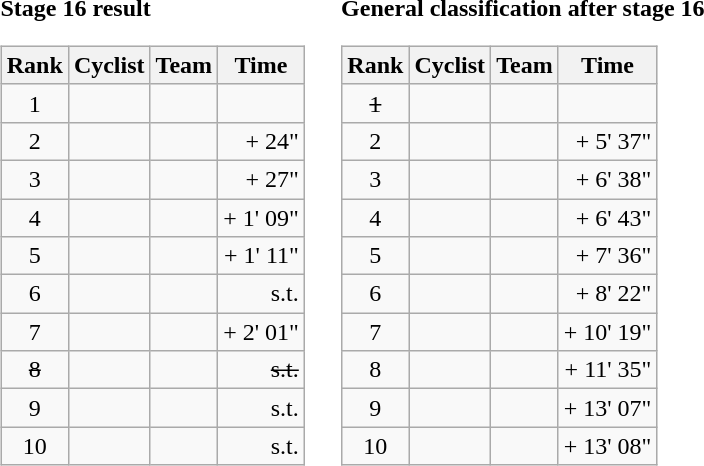<table>
<tr>
<td><strong>Stage 16 result</strong><br><table class="wikitable">
<tr>
<th scope="col">Rank</th>
<th scope="col">Cyclist</th>
<th scope="col">Team</th>
<th scope="col">Time</th>
</tr>
<tr>
<td style="text-align:center;">1</td>
<td></td>
<td></td>
<td style="text-align:right;"></td>
</tr>
<tr>
<td style="text-align:center;">2</td>
<td></td>
<td></td>
<td style="text-align:right;">+ 24"</td>
</tr>
<tr>
<td style="text-align:center;">3</td>
<td></td>
<td></td>
<td style="text-align:right;">+ 27"</td>
</tr>
<tr>
<td style="text-align:center;">4</td>
<td></td>
<td></td>
<td style="text-align:right;">+ 1' 09"</td>
</tr>
<tr>
<td style="text-align:center;">5</td>
<td></td>
<td></td>
<td style="text-align:right;">+ 1' 11"</td>
</tr>
<tr>
<td style="text-align:center;">6</td>
<td></td>
<td></td>
<td style="text-align:right;">s.t.</td>
</tr>
<tr>
<td style="text-align:center;">7</td>
<td></td>
<td></td>
<td style="text-align:right;">+ 2' 01"</td>
</tr>
<tr>
<td style="text-align:center;"><del>8</del></td>
<td><del></del> </td>
<td><del></del></td>
<td style="text-align:right;"><del>s.t.</del></td>
</tr>
<tr>
<td style="text-align:center;">9</td>
<td></td>
<td></td>
<td style="text-align:right;">s.t.</td>
</tr>
<tr>
<td style="text-align:center;">10</td>
<td></td>
<td></td>
<td style="text-align:right;">s.t.</td>
</tr>
</table>
</td>
<td></td>
<td><strong>General classification after stage 16</strong><br><table class="wikitable">
<tr>
<th scope="col">Rank</th>
<th scope="col">Cyclist</th>
<th scope="col">Team</th>
<th scope="col">Time</th>
</tr>
<tr>
<td style="text-align:center;"><del>1</del></td>
<td><del></del> </td>
<td><del></del></td>
<td style="text-align:right;"><del></del></td>
</tr>
<tr>
<td style="text-align:center;">2</td>
<td></td>
<td></td>
<td style="text-align:right;">+ 5' 37"</td>
</tr>
<tr>
<td style="text-align:center;">3</td>
<td></td>
<td></td>
<td style="text-align:right;">+ 6' 38"</td>
</tr>
<tr>
<td style="text-align:center;">4</td>
<td></td>
<td></td>
<td style="text-align:right;">+ 6' 43"</td>
</tr>
<tr>
<td style="text-align:center;">5</td>
<td></td>
<td></td>
<td style="text-align:right;">+ 7' 36"</td>
</tr>
<tr>
<td style="text-align:center;">6</td>
<td></td>
<td></td>
<td style="text-align:right;">+ 8' 22"</td>
</tr>
<tr>
<td style="text-align:center;">7</td>
<td></td>
<td></td>
<td style="text-align:right;">+ 10' 19"</td>
</tr>
<tr>
<td style="text-align:center;">8</td>
<td></td>
<td></td>
<td style="text-align:right;">+ 11' 35"</td>
</tr>
<tr>
<td style="text-align:center;">9</td>
<td></td>
<td></td>
<td style="text-align:right;">+ 13' 07"</td>
</tr>
<tr>
<td style="text-align:center;">10</td>
<td></td>
<td></td>
<td style="text-align:right;">+ 13' 08"</td>
</tr>
</table>
</td>
</tr>
</table>
